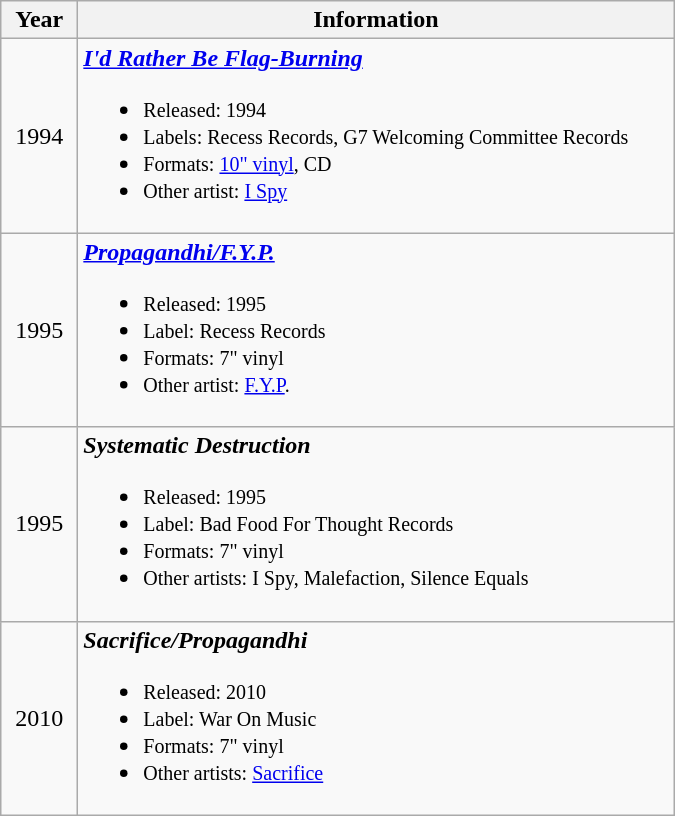<table class="wikitable">
<tr>
<th rowspan="1" width="44">Year</th>
<th rowspan="1" width="390">Information</th>
</tr>
<tr>
<td align=center width="44">1994</td>
<td width="390"><strong><em><a href='#'>I'd Rather Be Flag-Burning</a></em></strong><br><ul><li><small>Released: 1994</small></li><li><small>Labels: Recess Records, G7 Welcoming Committee Records</small></li><li><small>Formats: <a href='#'>10" vinyl</a>, CD</small></li><li><small>Other artist: <a href='#'>I Spy</a></small></li></ul></td>
</tr>
<tr>
<td align=center width="44">1995</td>
<td width="390"><strong><em><a href='#'>Propagandhi/F.Y.P.</a></em></strong><br><ul><li><small>Released: 1995</small></li><li><small>Label: Recess Records</small></li><li><small>Formats: 7" vinyl</small></li><li><small>Other artist: <a href='#'>F.Y.P</a>.</small></li></ul></td>
</tr>
<tr>
<td align=center width="44">1995</td>
<td width="390"><strong><em>Systematic Destruction</em></strong><br><ul><li><small>Released: 1995</small></li><li><small>Label: Bad Food For Thought Records</small></li><li><small>Formats: 7" vinyl</small></li><li><small>Other artists: I Spy, Malefaction, Silence Equals</small></li></ul></td>
</tr>
<tr>
<td align=center width="44">2010</td>
<td width="390"><strong><em>Sacrifice/Propagandhi</em></strong><br><ul><li><small>Released: 2010</small></li><li><small>Label: War On Music</small></li><li><small>Formats: 7" vinyl</small></li><li><small>Other artists: <a href='#'>Sacrifice</a></small></li></ul></td>
</tr>
</table>
